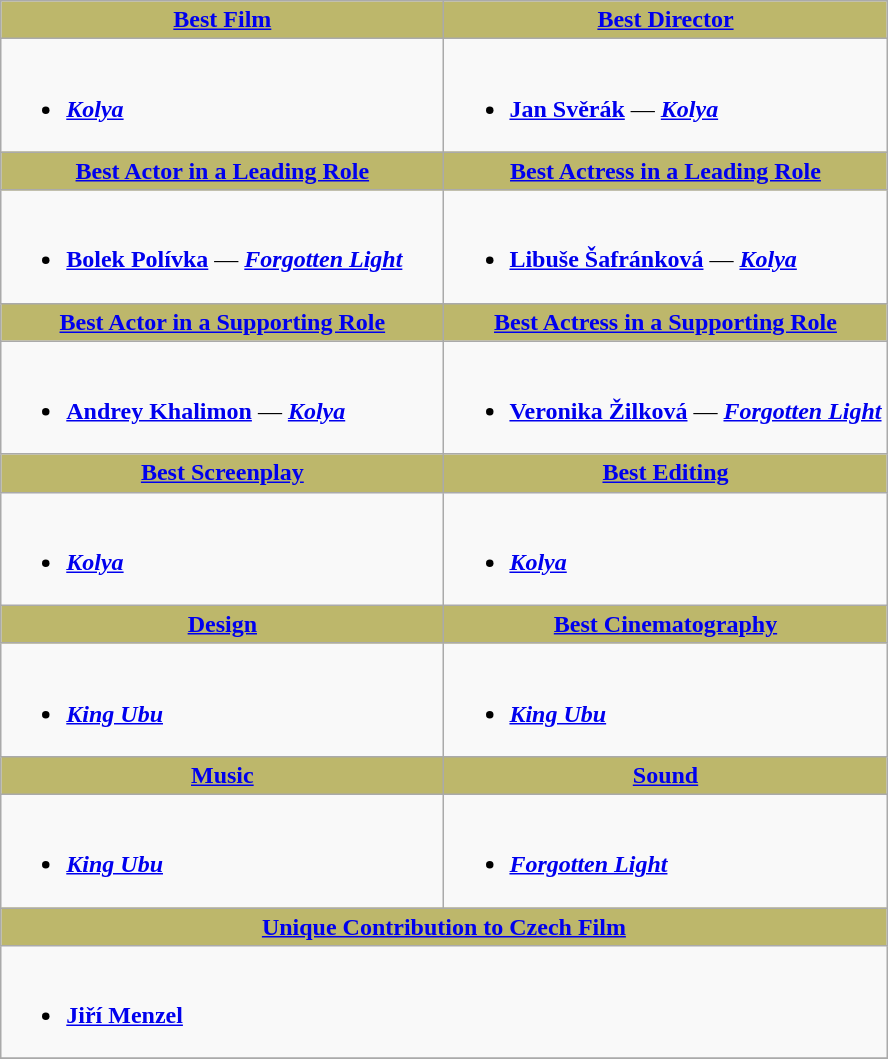<table class=wikitable>
<tr>
<th style="background:#BDB76B; width: 50%"><a href='#'>Best Film</a></th>
<th style="background:#BDB76B; width: 50%"><a href='#'>Best Director</a></th>
</tr>
<tr>
<td valign="top"><br><ul><li><strong><em><a href='#'>Kolya</a></em></strong></li></ul></td>
<td valign="top"><br><ul><li><strong><a href='#'>Jan Svěrák</a></strong> — <strong><em><a href='#'>Kolya</a></em></strong></li></ul></td>
</tr>
<tr>
<th style="background:#BDB76B;"><a href='#'>Best Actor in a Leading Role</a></th>
<th style="background:#BDB76B;"><a href='#'>Best Actress in a Leading Role</a></th>
</tr>
<tr>
<td valign="top"><br><ul><li><strong><a href='#'>Bolek Polívka</a></strong> — <strong><em><a href='#'>Forgotten Light</a></em></strong></li></ul></td>
<td valign="top"><br><ul><li><strong><a href='#'>Libuše Šafránková</a></strong> — <strong><em><a href='#'>Kolya</a></em></strong></li></ul></td>
</tr>
<tr>
<th style="background:#BDB76B;"><a href='#'>Best Actor in a Supporting Role</a></th>
<th style="background:#BDB76B;"><a href='#'>Best Actress in a Supporting Role</a></th>
</tr>
<tr>
<td valign="top"><br><ul><li><strong><a href='#'>Andrey Khalimon</a></strong> — <strong><em><a href='#'>Kolya</a></em></strong></li></ul></td>
<td valign="top"><br><ul><li><strong><a href='#'>Veronika Žilková</a></strong> — <strong><em><a href='#'>Forgotten Light</a></em></strong></li></ul></td>
</tr>
<tr>
<th style="background:#BDB76B;"><a href='#'>Best Screenplay</a></th>
<th style="background:#BDB76B;"><a href='#'>Best Editing</a></th>
</tr>
<tr>
<td valign="top"><br><ul><li><strong><em><a href='#'>Kolya</a></em></strong></li></ul></td>
<td valign="top"><br><ul><li><strong><em><a href='#'>Kolya</a></em></strong></li></ul></td>
</tr>
<tr>
<th style="background:#BDB76B;"><a href='#'>Design</a></th>
<th style="background:#BDB76B;"><a href='#'>Best Cinematography</a></th>
</tr>
<tr>
<td valign="top"><br><ul><li><strong><em><a href='#'>King Ubu</a></em></strong></li></ul></td>
<td valign="top"><br><ul><li><strong><em><a href='#'>King Ubu</a></em></strong></li></ul></td>
</tr>
<tr>
<th style="background:#BDB76B;"><a href='#'>Music</a></th>
<th style="background:#BDB76B;"><a href='#'>Sound</a></th>
</tr>
<tr>
<td valign="top"><br><ul><li><strong><em><a href='#'>King Ubu</a></em></strong></li></ul></td>
<td valign="top"><br><ul><li><strong><em><a href='#'>Forgotten Light</a></em></strong></li></ul></td>
</tr>
<tr>
<th style="background:#BDB76B;" colspan="2"><a href='#'>Unique Contribution to Czech Film</a></th>
</tr>
<tr>
<td valign="top" colspan="2"><br><ul><li><strong><a href='#'>Jiří Menzel</a></strong></li></ul></td>
</tr>
<tr>
</tr>
</table>
